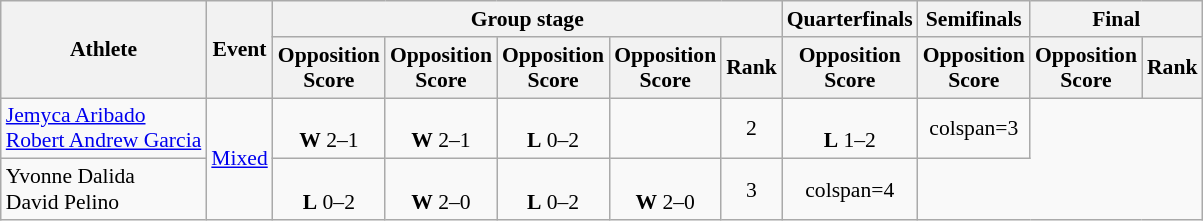<table class=wikitable style="text-align:center; font-size:90%">
<tr>
<th rowspan=2>Athlete</th>
<th rowspan=2>Event</th>
<th colspan=5>Group stage</th>
<th>Quarterfinals</th>
<th>Semifinals</th>
<th colspan=2>Final</th>
</tr>
<tr>
<th>Opposition<br>Score</th>
<th>Opposition<br>Score</th>
<th>Opposition<br>Score</th>
<th>Opposition<br>Score</th>
<th>Rank</th>
<th>Opposition<br>Score</th>
<th>Opposition<br>Score</th>
<th>Opposition<br>Score</th>
<th>Rank</th>
</tr>
<tr>
<td align=left><a href='#'>Jemyca Aribado</a><br><a href='#'>Robert Andrew Garcia</a></td>
<td rowspan=2><a href='#'>Mixed</a></td>
<td><br><strong>W</strong> 2–1</td>
<td><br><strong>W</strong> 2–1</td>
<td><br><strong>L</strong> 0–2</td>
<td></td>
<td>2 </td>
<td><br><strong>L</strong> 1–2</td>
<td>colspan=3 </td>
</tr>
<tr>
<td align=left>Yvonne Dalida<br>David Pelino</td>
<td><br><strong>L</strong> 0–2</td>
<td><br><strong>W</strong> 2–0</td>
<td><br><strong>L</strong> 0–2</td>
<td><br><strong>W</strong> 2–0</td>
<td>3</td>
<td>colspan=4 </td>
</tr>
</table>
